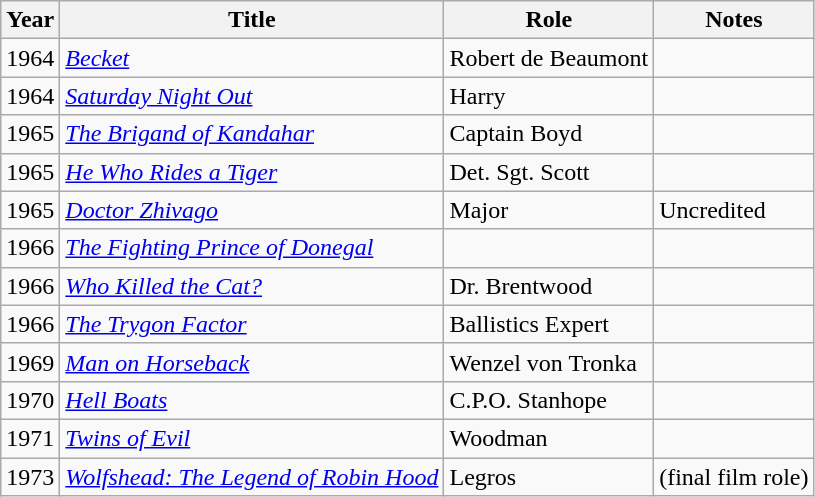<table class="wikitable">
<tr>
<th>Year</th>
<th>Title</th>
<th>Role</th>
<th>Notes</th>
</tr>
<tr>
<td>1964</td>
<td><em><a href='#'>Becket</a></em></td>
<td>Robert de Beaumont</td>
<td></td>
</tr>
<tr>
<td>1964</td>
<td><em><a href='#'>Saturday Night Out</a></em></td>
<td>Harry</td>
<td></td>
</tr>
<tr>
<td>1965</td>
<td><em><a href='#'>The Brigand of Kandahar</a></em></td>
<td>Captain Boyd</td>
<td></td>
</tr>
<tr>
<td>1965</td>
<td><em><a href='#'>He Who Rides a Tiger</a></em></td>
<td>Det. Sgt. Scott</td>
<td></td>
</tr>
<tr>
<td>1965</td>
<td><em><a href='#'>Doctor Zhivago</a></em></td>
<td>Major</td>
<td>Uncredited</td>
</tr>
<tr>
<td>1966</td>
<td><em><a href='#'>The Fighting Prince of Donegal</a></em></td>
<td></td>
<td></td>
</tr>
<tr>
<td>1966</td>
<td><em><a href='#'>Who Killed the Cat?</a></em></td>
<td>Dr. Brentwood</td>
<td></td>
</tr>
<tr>
<td>1966</td>
<td><em><a href='#'>The Trygon Factor</a></em></td>
<td>Ballistics Expert</td>
<td></td>
</tr>
<tr>
<td>1969</td>
<td><em><a href='#'>Man on Horseback</a></em></td>
<td>Wenzel von Tronka</td>
<td></td>
</tr>
<tr>
<td>1970</td>
<td><em><a href='#'>Hell Boats</a></em></td>
<td>C.P.O. Stanhope</td>
<td></td>
</tr>
<tr>
<td>1971</td>
<td><em><a href='#'>Twins of Evil</a></em></td>
<td>Woodman</td>
<td></td>
</tr>
<tr>
<td>1973</td>
<td><em><a href='#'>Wolfshead: The Legend of Robin Hood</a></em></td>
<td>Legros</td>
<td>(final film role)</td>
</tr>
</table>
